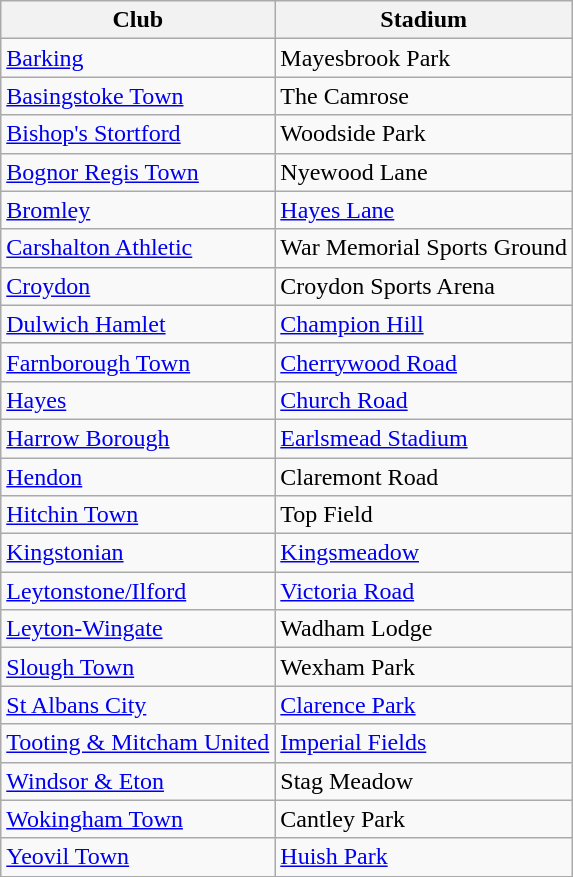<table class="wikitable sortable">
<tr>
<th>Club</th>
<th>Stadium</th>
</tr>
<tr>
<td><a href='#'>Barking</a></td>
<td>Mayesbrook Park</td>
</tr>
<tr>
<td><a href='#'>Basingstoke Town</a></td>
<td>The Camrose</td>
</tr>
<tr>
<td><a href='#'>Bishop's Stortford</a></td>
<td>Woodside Park</td>
</tr>
<tr>
<td><a href='#'>Bognor Regis Town</a></td>
<td>Nyewood Lane</td>
</tr>
<tr>
<td><a href='#'>Bromley</a></td>
<td><a href='#'>Hayes Lane</a></td>
</tr>
<tr>
<td><a href='#'>Carshalton Athletic</a></td>
<td>War Memorial Sports Ground</td>
</tr>
<tr>
<td><a href='#'>Croydon</a></td>
<td>Croydon Sports Arena</td>
</tr>
<tr>
<td><a href='#'>Dulwich Hamlet</a></td>
<td><a href='#'>Champion Hill</a></td>
</tr>
<tr>
<td><a href='#'>Farnborough Town</a></td>
<td><a href='#'>Cherrywood Road</a></td>
</tr>
<tr>
<td><a href='#'>Hayes</a></td>
<td><a href='#'>Church Road</a></td>
</tr>
<tr>
<td><a href='#'>Harrow Borough</a></td>
<td><a href='#'>Earlsmead Stadium</a></td>
</tr>
<tr>
<td><a href='#'>Hendon</a></td>
<td>Claremont Road</td>
</tr>
<tr>
<td><a href='#'>Hitchin Town</a></td>
<td>Top Field</td>
</tr>
<tr>
<td><a href='#'>Kingstonian</a></td>
<td><a href='#'>Kingsmeadow</a></td>
</tr>
<tr>
<td><a href='#'>Leytonstone/Ilford</a></td>
<td><a href='#'>Victoria Road</a></td>
</tr>
<tr>
<td><a href='#'>Leyton-Wingate</a></td>
<td>Wadham Lodge</td>
</tr>
<tr>
<td><a href='#'>Slough Town</a></td>
<td>Wexham Park</td>
</tr>
<tr>
<td><a href='#'>St Albans City</a></td>
<td><a href='#'>Clarence Park</a></td>
</tr>
<tr>
<td><a href='#'>Tooting & Mitcham United</a></td>
<td><a href='#'>Imperial Fields</a></td>
</tr>
<tr>
<td><a href='#'>Windsor & Eton</a></td>
<td>Stag Meadow</td>
</tr>
<tr>
<td><a href='#'>Wokingham Town</a></td>
<td>Cantley Park</td>
</tr>
<tr>
<td><a href='#'>Yeovil Town</a></td>
<td><a href='#'>Huish Park</a></td>
</tr>
</table>
